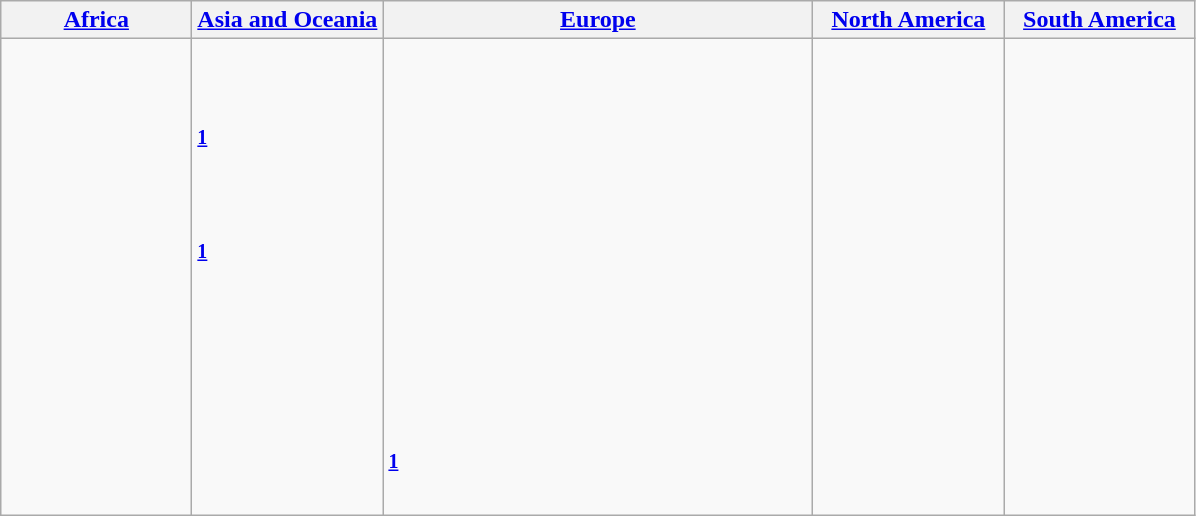<table class="wikitable">
<tr>
<th width=16%><a href='#'>Africa</a></th>
<th width=16%><a href='#'>Asia and Oceania</a></th>
<th width=36%><a href='#'>Europe</a></th>
<th width=16%><a href='#'>North America</a></th>
<th width=16%><a href='#'>South America</a></th>
</tr>
<tr style="vertical-align:top">
<td><br><br>
<br></td>
<td><br><br>
<br>
<sup><strong><a href='#'>1</a></strong></sup><br>
<br>
<br>
<br>
<sup><strong><a href='#'>1</a></strong></sup><br>
</td>
<td><br>

<br>
<br>
<br>
<br>
<br>
<br>
<br>
<br>


<br>
<br>
<br>
<br>
<br>
<br>
<sup><strong><a href='#'>1</a></strong></sup><br>
<br>

</td>
<td><br><br>
<br>
<br>
<br>
</td>
<td><br><br>
<br>
</td>
</tr>
</table>
